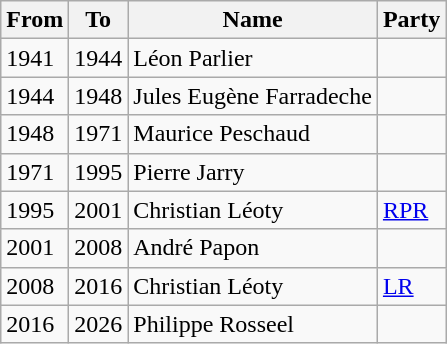<table class="wikitable">
<tr>
<th>From</th>
<th>To</th>
<th>Name</th>
<th>Party</th>
</tr>
<tr>
<td>1941</td>
<td>1944</td>
<td>Léon Parlier</td>
<td></td>
</tr>
<tr>
<td>1944</td>
<td>1948</td>
<td>Jules Eugène Farradeche</td>
<td></td>
</tr>
<tr>
<td>1948</td>
<td>1971</td>
<td>Maurice Peschaud</td>
<td></td>
</tr>
<tr>
<td>1971</td>
<td>1995</td>
<td>Pierre Jarry</td>
<td></td>
</tr>
<tr>
<td>1995</td>
<td>2001</td>
<td>Christian Léoty</td>
<td><a href='#'>RPR</a></td>
</tr>
<tr>
<td>2001</td>
<td>2008</td>
<td>André Papon</td>
<td></td>
</tr>
<tr>
<td>2008</td>
<td>2016</td>
<td>Christian Léoty</td>
<td><a href='#'>LR</a></td>
</tr>
<tr>
<td>2016</td>
<td>2026</td>
<td>Philippe Rosseel</td>
<td></td>
</tr>
</table>
